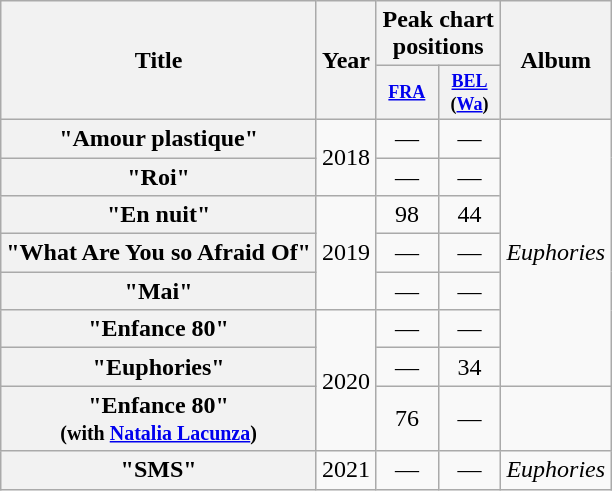<table class="wikitable plainrowheaders" style="text-align: center">
<tr>
<th rowspan="2">Title</th>
<th rowspan="2">Year</th>
<th colspan="2">Peak chart positions</th>
<th rowspan="2">Album</th>
</tr>
<tr>
<th style="width:3em;font-size:75%"><a href='#'>FRA</a><br></th>
<th style="width:3em;font-size:75%"><a href='#'>BEL</a><br>(<a href='#'>Wa</a>)<br></th>
</tr>
<tr>
<th scope="row">"Amour plastique"</th>
<td rowspan="2">2018</td>
<td>—</td>
<td>—</td>
<td rowspan="7"><em>Euphories</em></td>
</tr>
<tr>
<th scope="row">"Roi"</th>
<td>—</td>
<td>—</td>
</tr>
<tr>
<th scope="row">"En nuit"</th>
<td rowspan="3">2019</td>
<td>98</td>
<td>44</td>
</tr>
<tr>
<th scope="row">"What Are You so Afraid Of"</th>
<td>—</td>
<td>—</td>
</tr>
<tr>
<th scope="row">"Mai"</th>
<td>—</td>
<td>—</td>
</tr>
<tr>
<th scope="row">"Enfance 80"</th>
<td rowspan="3">2020</td>
<td>—</td>
<td>—</td>
</tr>
<tr>
<th scope="row">"Euphories"</th>
<td>—</td>
<td>34</td>
</tr>
<tr>
<th scope="row">"Enfance 80"<br><small>(with <a href='#'>Natalia Lacunza</a>)</small></th>
<td>76</td>
<td>—</td>
<td></td>
</tr>
<tr>
<th scope="row">"SMS"</th>
<td>2021</td>
<td>—</td>
<td>—</td>
<td rowspan="7"><em>Euphories</em></td>
</tr>
</table>
